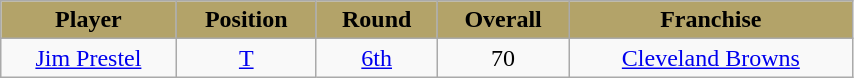<table class="wikitable" style="text-align:center" width="45%">
<tr align="center"  style="background:#B3A369;color:black;">
<td><strong>Player</strong></td>
<td><strong>Position</strong></td>
<td><strong>Round</strong></td>
<td><strong>Overall</strong></td>
<td><strong>Franchise</strong></td>
</tr>
<tr>
<td><a href='#'>Jim Prestel</a></td>
<td><a href='#'>T</a></td>
<td><a href='#'>6th</a></td>
<td>70</td>
<td><a href='#'>Cleveland Browns</a></td>
</tr>
</table>
